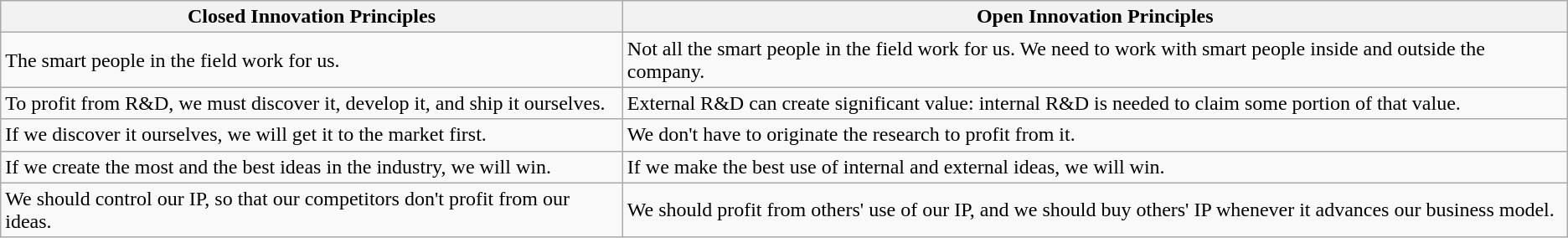<table class="wikitable">
<tr>
<th>Closed Innovation Principles</th>
<th>Open Innovation Principles</th>
</tr>
<tr>
<td>The smart people in the field work for us.</td>
<td>Not all the smart people in the field work for us. We need to work with smart people inside and outside the company.</td>
</tr>
<tr>
<td>To profit from R&D, we must discover it, develop it, and ship it ourselves.</td>
<td>External R&D can create significant value: internal R&D is needed to claim some portion of that value.</td>
</tr>
<tr>
<td>If we discover it ourselves, we will get it to the market first.</td>
<td>We don't have to originate the research to profit from it.</td>
</tr>
<tr>
<td>If we create the most and the best ideas in the industry, we will win.</td>
<td>If we make the best use of internal and external ideas, we will win.</td>
</tr>
<tr>
<td>We should control our IP, so that our competitors don't profit from our ideas.</td>
<td>We should profit from others' use of our IP, and we should buy others' IP whenever it advances our business model.</td>
</tr>
</table>
